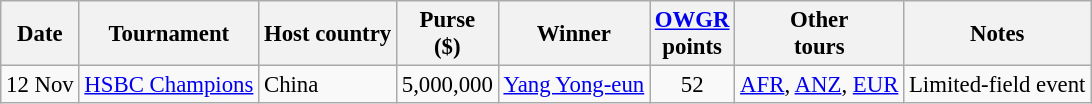<table class="wikitable" style="font-size:95%">
<tr>
<th>Date</th>
<th>Tournament</th>
<th>Host country</th>
<th>Purse<br>($)</th>
<th>Winner</th>
<th><a href='#'>OWGR</a><br>points</th>
<th>Other<br>tours</th>
<th>Notes</th>
</tr>
<tr>
<td>12 Nov</td>
<td><a href='#'>HSBC Champions</a></td>
<td>China</td>
<td align=right>5,000,000</td>
<td> <a href='#'>Yang Yong-eun</a></td>
<td align=center>52</td>
<td><a href='#'>AFR</a>, <a href='#'>ANZ</a>, <a href='#'>EUR</a></td>
<td>Limited-field event</td>
</tr>
</table>
